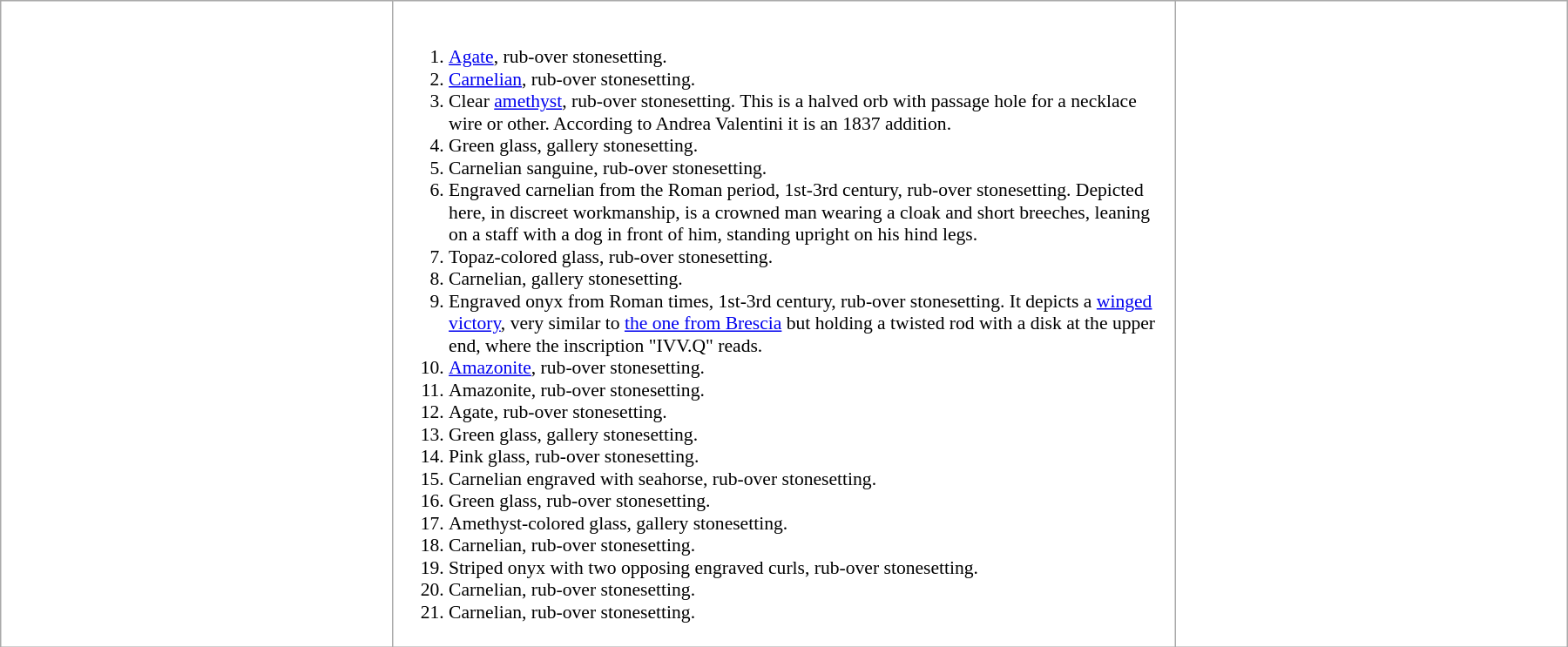<table class="wikitable" style="font-size:90%;width:95%;margin:auto;clear:both;text-align:left;">
<tr style="background-color:#FFFFFF">
<td width="25%"></td>
<td width="50%"><br><ol><li><a href='#'>Agate</a>, rub-over stonesetting.</li><li><a href='#'>Carnelian</a>, rub-over stonesetting.</li><li>Clear <a href='#'>amethyst</a>, rub-over stonesetting. This is a halved orb with passage hole for a necklace wire or other. According to Andrea Valentini it is an 1837 addition.</li><li>Green glass, gallery stonesetting.</li><li>Carnelian sanguine, rub-over stonesetting.</li><li>Engraved carnelian from the Roman period, 1st-3rd century, rub-over stonesetting. Depicted here, in discreet workmanship, is a crowned man wearing a cloak and short breeches, leaning on a staff with a dog in front of him, standing upright on his hind legs.</li><li>Topaz-colored glass, rub-over stonesetting.</li><li>Carnelian, gallery stonesetting.</li><li>Engraved onyx from Roman times, 1st-3rd century, rub-over stonesetting. It depicts a <a href='#'>winged victory</a>, very similar to <a href='#'>the one from Brescia</a> but holding a twisted rod with a disk at the upper end, where the inscription "IVV.Q" reads.</li><li><a href='#'>Amazonite</a>, rub-over stonesetting.</li><li>Amazonite, rub-over stonesetting.</li><li>Agate, rub-over stonesetting.</li><li>Green glass, gallery stonesetting.</li><li>Pink glass, rub-over stonesetting.</li><li>Carnelian engraved with seahorse, rub-over stonesetting.</li><li>Green glass, rub-over stonesetting.</li><li>Amethyst-colored glass, gallery stonesetting.</li><li>Carnelian, rub-over stonesetting.</li><li>Striped onyx with two opposing engraved curls, rub-over stonesetting.</li><li>Carnelian, rub-over stonesetting.</li><li>Carnelian, rub-over stonesetting.</li></ol></td>
<td width="25%"></td>
</tr>
</table>
